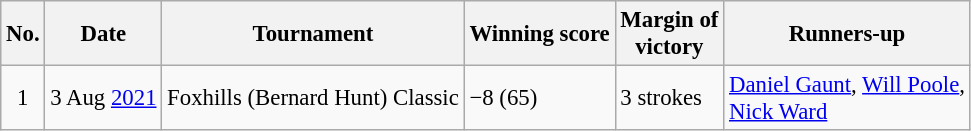<table class="wikitable" style="font-size:95%;">
<tr>
<th>No.</th>
<th>Date</th>
<th>Tournament</th>
<th>Winning score</th>
<th>Margin of<br>victory</th>
<th>Runners-up</th>
</tr>
<tr>
<td align=center>1</td>
<td align=right>3 Aug <a href='#'>2021</a></td>
<td>Foxhills (Bernard Hunt) Classic</td>
<td>−8 (65)</td>
<td>3 strokes</td>
<td> <a href='#'>Daniel Gaunt</a>,  <a href='#'>Will Poole</a>,<br> <a href='#'>Nick Ward</a></td>
</tr>
</table>
